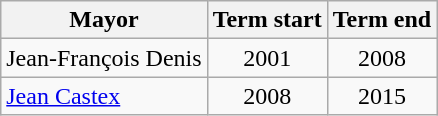<table class="wikitable">
<tr>
<th>Mayor</th>
<th>Term start</th>
<th>Term end</th>
</tr>
<tr>
<td>Jean-François Denis</td>
<td align=center>2001</td>
<td align=center>2008</td>
</tr>
<tr>
<td><a href='#'>Jean Castex</a></td>
<td align=center>2008</td>
<td align=center>2015</td>
</tr>
</table>
